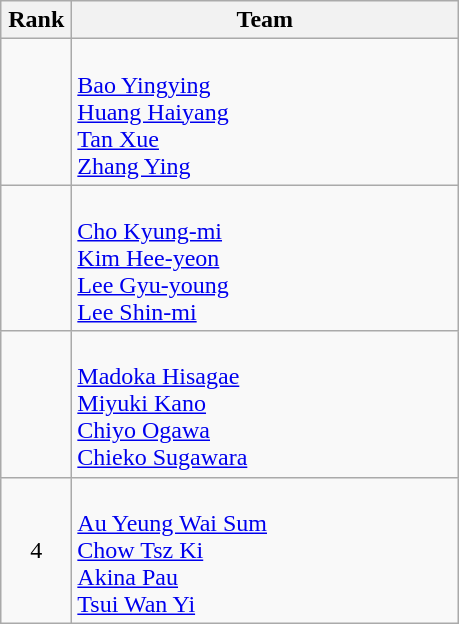<table class="wikitable" style="text-align: center;">
<tr>
<th width=40>Rank</th>
<th width=250>Team</th>
</tr>
<tr>
<td></td>
<td align=left><br><a href='#'>Bao Yingying</a><br><a href='#'>Huang Haiyang</a><br><a href='#'>Tan Xue</a><br><a href='#'>Zhang Ying</a></td>
</tr>
<tr>
<td></td>
<td align=left><br><a href='#'>Cho Kyung-mi</a><br><a href='#'>Kim Hee-yeon</a><br><a href='#'>Lee Gyu-young</a><br><a href='#'>Lee Shin-mi</a></td>
</tr>
<tr>
<td></td>
<td align=left><br><a href='#'>Madoka Hisagae</a><br><a href='#'>Miyuki Kano</a><br><a href='#'>Chiyo Ogawa</a><br><a href='#'>Chieko Sugawara</a></td>
</tr>
<tr>
<td>4</td>
<td align=left><br><a href='#'>Au Yeung Wai Sum</a><br><a href='#'>Chow Tsz Ki</a><br><a href='#'>Akina Pau</a><br><a href='#'>Tsui Wan Yi</a></td>
</tr>
</table>
